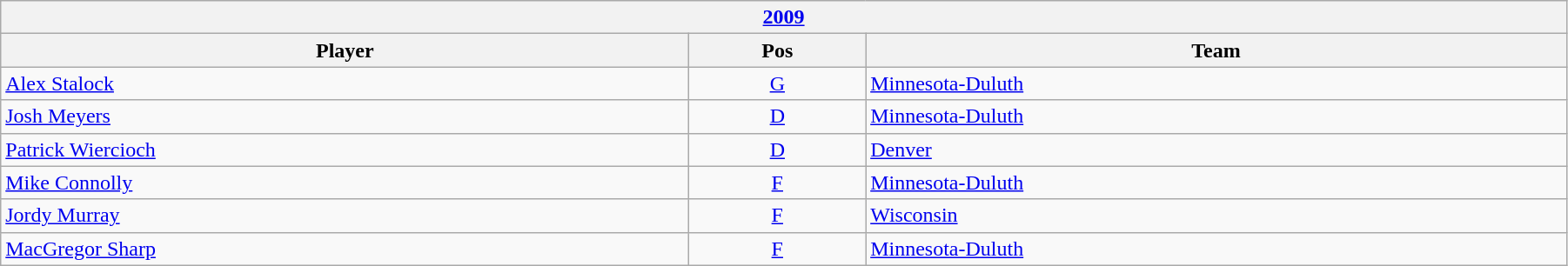<table class="wikitable" width=95%>
<tr>
<th colspan=3><a href='#'>2009</a></th>
</tr>
<tr>
<th>Player</th>
<th>Pos</th>
<th>Team</th>
</tr>
<tr>
<td><a href='#'>Alex Stalock</a></td>
<td align=center><a href='#'>G</a></td>
<td><a href='#'>Minnesota-Duluth</a></td>
</tr>
<tr>
<td><a href='#'>Josh Meyers</a></td>
<td align=center><a href='#'>D</a></td>
<td><a href='#'>Minnesota-Duluth</a></td>
</tr>
<tr>
<td><a href='#'>Patrick Wiercioch</a></td>
<td align=center><a href='#'>D</a></td>
<td><a href='#'>Denver</a></td>
</tr>
<tr>
<td><a href='#'>Mike Connolly</a></td>
<td align=center><a href='#'>F</a></td>
<td><a href='#'>Minnesota-Duluth</a></td>
</tr>
<tr>
<td><a href='#'>Jordy Murray</a></td>
<td align=center><a href='#'>F</a></td>
<td><a href='#'>Wisconsin</a></td>
</tr>
<tr>
<td><a href='#'>MacGregor Sharp</a></td>
<td align=center><a href='#'>F</a></td>
<td><a href='#'>Minnesota-Duluth</a></td>
</tr>
</table>
